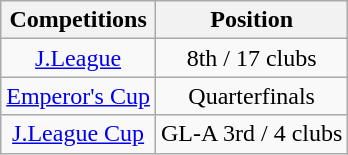<table class="wikitable" style="text-align:center;">
<tr>
<th>Competitions</th>
<th>Position</th>
</tr>
<tr>
<td><a href='#'>J.League</a></td>
<td>8th / 17 clubs</td>
</tr>
<tr>
<td><a href='#'>Emperor's Cup</a></td>
<td>Quarterfinals</td>
</tr>
<tr>
<td><a href='#'>J.League Cup</a></td>
<td>GL-A 3rd / 4 clubs</td>
</tr>
</table>
